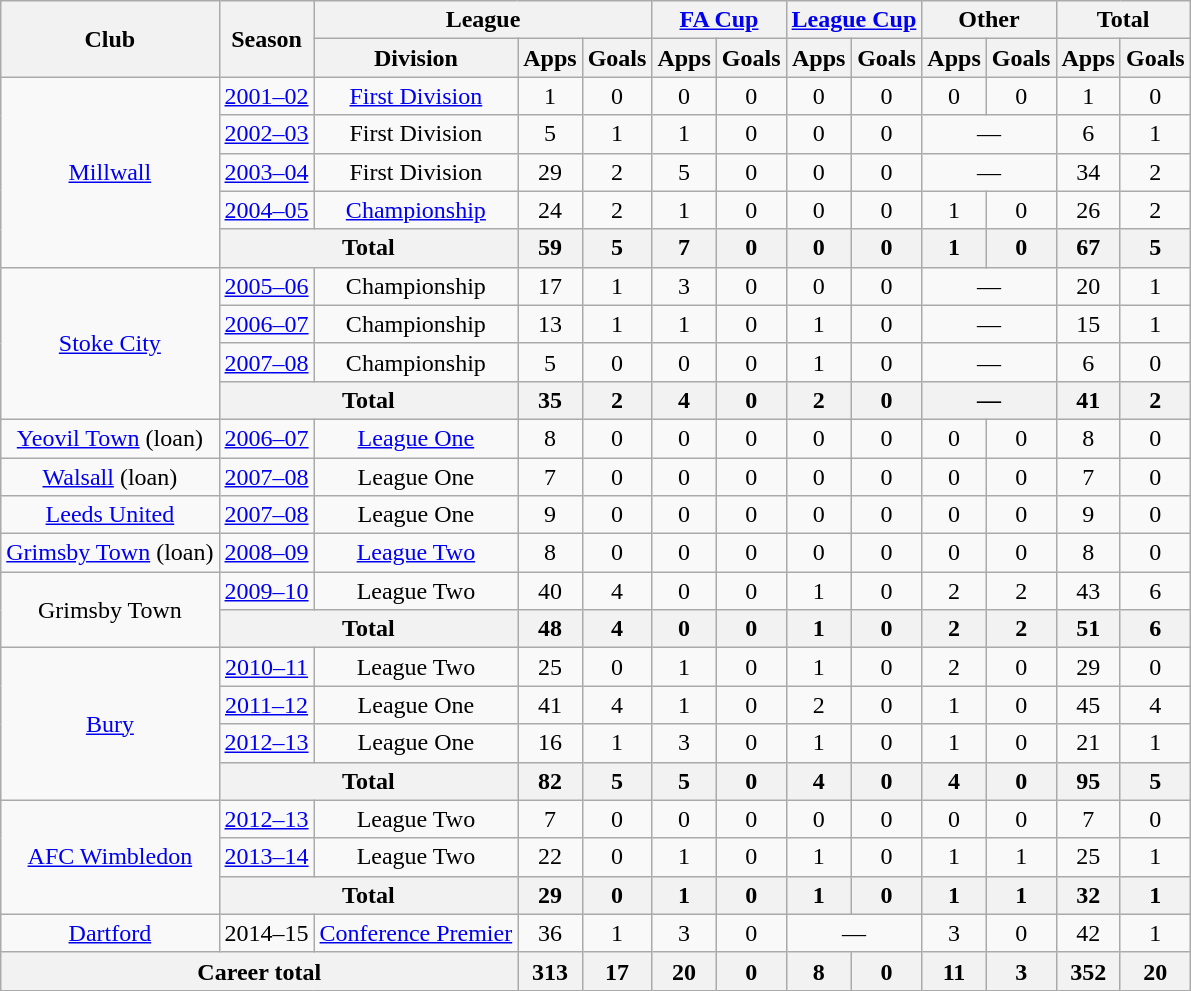<table class="wikitable" style="text-align:center">
<tr>
<th rowspan="2">Club</th>
<th rowspan="2">Season</th>
<th colspan="3">League</th>
<th colspan="2"><a href='#'>FA Cup</a></th>
<th colspan="2"><a href='#'>League Cup</a></th>
<th colspan="2">Other</th>
<th colspan="2">Total</th>
</tr>
<tr>
<th>Division</th>
<th>Apps</th>
<th>Goals</th>
<th>Apps</th>
<th>Goals</th>
<th>Apps</th>
<th>Goals</th>
<th>Apps</th>
<th>Goals</th>
<th>Apps</th>
<th>Goals</th>
</tr>
<tr>
<td rowspan="5"><a href='#'>Millwall</a></td>
<td><a href='#'>2001–02</a></td>
<td><a href='#'>First Division</a></td>
<td>1</td>
<td>0</td>
<td>0</td>
<td>0</td>
<td>0</td>
<td>0</td>
<td>0</td>
<td>0</td>
<td>1</td>
<td>0</td>
</tr>
<tr>
<td><a href='#'>2002–03</a></td>
<td>First Division</td>
<td>5</td>
<td>1</td>
<td>1</td>
<td>0</td>
<td>0</td>
<td>0</td>
<td colspan="2">—</td>
<td>6</td>
<td>1</td>
</tr>
<tr>
<td><a href='#'>2003–04</a></td>
<td>First Division</td>
<td>29</td>
<td>2</td>
<td>5</td>
<td>0</td>
<td>0</td>
<td>0</td>
<td colspan="2">—</td>
<td>34</td>
<td>2</td>
</tr>
<tr>
<td><a href='#'>2004–05</a></td>
<td><a href='#'>Championship</a></td>
<td>24</td>
<td>2</td>
<td>1</td>
<td>0</td>
<td>0</td>
<td>0</td>
<td>1</td>
<td>0</td>
<td>26</td>
<td>2</td>
</tr>
<tr>
<th colspan="2">Total</th>
<th>59</th>
<th>5</th>
<th>7</th>
<th>0</th>
<th>0</th>
<th>0</th>
<th>1</th>
<th>0</th>
<th>67</th>
<th>5</th>
</tr>
<tr>
<td rowspan="4"><a href='#'>Stoke City</a></td>
<td><a href='#'>2005–06</a></td>
<td>Championship</td>
<td>17</td>
<td>1</td>
<td>3</td>
<td>0</td>
<td>0</td>
<td>0</td>
<td colspan="2">—</td>
<td>20</td>
<td>1</td>
</tr>
<tr>
<td><a href='#'>2006–07</a></td>
<td>Championship</td>
<td>13</td>
<td>1</td>
<td>1</td>
<td>0</td>
<td>1</td>
<td>0</td>
<td colspan="2">—</td>
<td>15</td>
<td>1</td>
</tr>
<tr>
<td><a href='#'>2007–08</a></td>
<td>Championship</td>
<td>5</td>
<td>0</td>
<td>0</td>
<td>0</td>
<td>1</td>
<td>0</td>
<td colspan="2">—</td>
<td>6</td>
<td>0</td>
</tr>
<tr>
<th colspan="2">Total</th>
<th>35</th>
<th>2</th>
<th>4</th>
<th>0</th>
<th>2</th>
<th>0</th>
<th colspan="2">—</th>
<th>41</th>
<th>2</th>
</tr>
<tr>
<td><a href='#'>Yeovil Town</a> (loan)</td>
<td><a href='#'>2006–07</a></td>
<td><a href='#'>League One</a></td>
<td>8</td>
<td>0</td>
<td>0</td>
<td>0</td>
<td>0</td>
<td>0</td>
<td>0</td>
<td>0</td>
<td>8</td>
<td>0</td>
</tr>
<tr>
<td><a href='#'>Walsall</a> (loan)</td>
<td><a href='#'>2007–08</a></td>
<td>League One</td>
<td>7</td>
<td>0</td>
<td>0</td>
<td>0</td>
<td>0</td>
<td>0</td>
<td>0</td>
<td>0</td>
<td>7</td>
<td>0</td>
</tr>
<tr>
<td><a href='#'>Leeds United</a></td>
<td><a href='#'>2007–08</a></td>
<td>League One</td>
<td>9</td>
<td>0</td>
<td>0</td>
<td>0</td>
<td>0</td>
<td>0</td>
<td>0</td>
<td>0</td>
<td>9</td>
<td>0</td>
</tr>
<tr>
<td><a href='#'>Grimsby Town</a> (loan)</td>
<td><a href='#'>2008–09</a></td>
<td><a href='#'>League Two</a></td>
<td>8</td>
<td>0</td>
<td>0</td>
<td>0</td>
<td>0</td>
<td>0</td>
<td>0</td>
<td>0</td>
<td>8</td>
<td>0</td>
</tr>
<tr>
<td rowspan="2">Grimsby Town</td>
<td><a href='#'>2009–10</a></td>
<td>League Two</td>
<td>40</td>
<td>4</td>
<td>0</td>
<td>0</td>
<td>1</td>
<td>0</td>
<td>2</td>
<td>2</td>
<td>43</td>
<td>6</td>
</tr>
<tr>
<th colspan="2">Total</th>
<th>48</th>
<th>4</th>
<th>0</th>
<th>0</th>
<th>1</th>
<th>0</th>
<th>2</th>
<th>2</th>
<th>51</th>
<th>6</th>
</tr>
<tr>
<td rowspan="4"><a href='#'>Bury</a></td>
<td><a href='#'>2010–11</a></td>
<td>League Two</td>
<td>25</td>
<td>0</td>
<td>1</td>
<td>0</td>
<td>1</td>
<td>0</td>
<td>2</td>
<td>0</td>
<td>29</td>
<td>0</td>
</tr>
<tr>
<td><a href='#'>2011–12</a></td>
<td>League One</td>
<td>41</td>
<td>4</td>
<td>1</td>
<td>0</td>
<td>2</td>
<td>0</td>
<td>1</td>
<td>0</td>
<td>45</td>
<td>4</td>
</tr>
<tr>
<td><a href='#'>2012–13</a></td>
<td>League One</td>
<td>16</td>
<td>1</td>
<td>3</td>
<td>0</td>
<td>1</td>
<td>0</td>
<td>1</td>
<td>0</td>
<td>21</td>
<td>1</td>
</tr>
<tr>
<th colspan="2">Total</th>
<th>82</th>
<th>5</th>
<th>5</th>
<th>0</th>
<th>4</th>
<th>0</th>
<th>4</th>
<th>0</th>
<th>95</th>
<th>5</th>
</tr>
<tr>
<td rowspan="3"><a href='#'>AFC Wimbledon</a></td>
<td><a href='#'>2012–13</a></td>
<td>League Two</td>
<td>7</td>
<td>0</td>
<td>0</td>
<td>0</td>
<td>0</td>
<td>0</td>
<td>0</td>
<td>0</td>
<td>7</td>
<td>0</td>
</tr>
<tr>
<td><a href='#'>2013–14</a></td>
<td>League Two</td>
<td>22</td>
<td>0</td>
<td>1</td>
<td>0</td>
<td>1</td>
<td>0</td>
<td>1</td>
<td>1</td>
<td>25</td>
<td>1</td>
</tr>
<tr>
<th colspan="2">Total</th>
<th>29</th>
<th>0</th>
<th>1</th>
<th>0</th>
<th>1</th>
<th>0</th>
<th>1</th>
<th>1</th>
<th>32</th>
<th>1</th>
</tr>
<tr>
<td><a href='#'>Dartford</a></td>
<td>2014–15</td>
<td><a href='#'>Conference Premier</a></td>
<td>36</td>
<td>1</td>
<td>3</td>
<td>0</td>
<td colspan="2">—</td>
<td>3</td>
<td>0</td>
<td>42</td>
<td>1</td>
</tr>
<tr>
<th colspan="3">Career total</th>
<th>313</th>
<th>17</th>
<th>20</th>
<th>0</th>
<th>8</th>
<th>0</th>
<th>11</th>
<th>3</th>
<th>352</th>
<th>20</th>
</tr>
</table>
